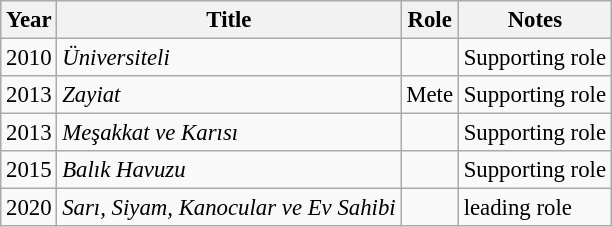<table class="wikitable" style="font-size: 95%;">
<tr>
<th>Year</th>
<th>Title</th>
<th>Role</th>
<th>Notes</th>
</tr>
<tr>
<td>2010</td>
<td><em>Üniversiteli</em></td>
<td></td>
<td>Supporting role</td>
</tr>
<tr>
<td>2013</td>
<td><em>Zayiat</em></td>
<td>Mete</td>
<td>Supporting role</td>
</tr>
<tr>
<td>2013</td>
<td><em>Meşakkat ve Karısı</em></td>
<td></td>
<td>Supporting role</td>
</tr>
<tr>
<td>2015</td>
<td><em>Balık Havuzu</em></td>
<td></td>
<td>Supporting role</td>
</tr>
<tr>
<td>2020</td>
<td><em>Sarı, Siyam, Kanocular ve Ev Sahibi	</em></td>
<td></td>
<td>leading role</td>
</tr>
</table>
